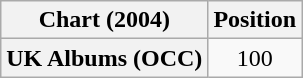<table class="wikitable plainrowheaders" style="text-align:center">
<tr>
<th scope="col">Chart (2004)</th>
<th scope="col">Position</th>
</tr>
<tr>
<th scope="row">UK Albums (OCC)</th>
<td>100</td>
</tr>
</table>
